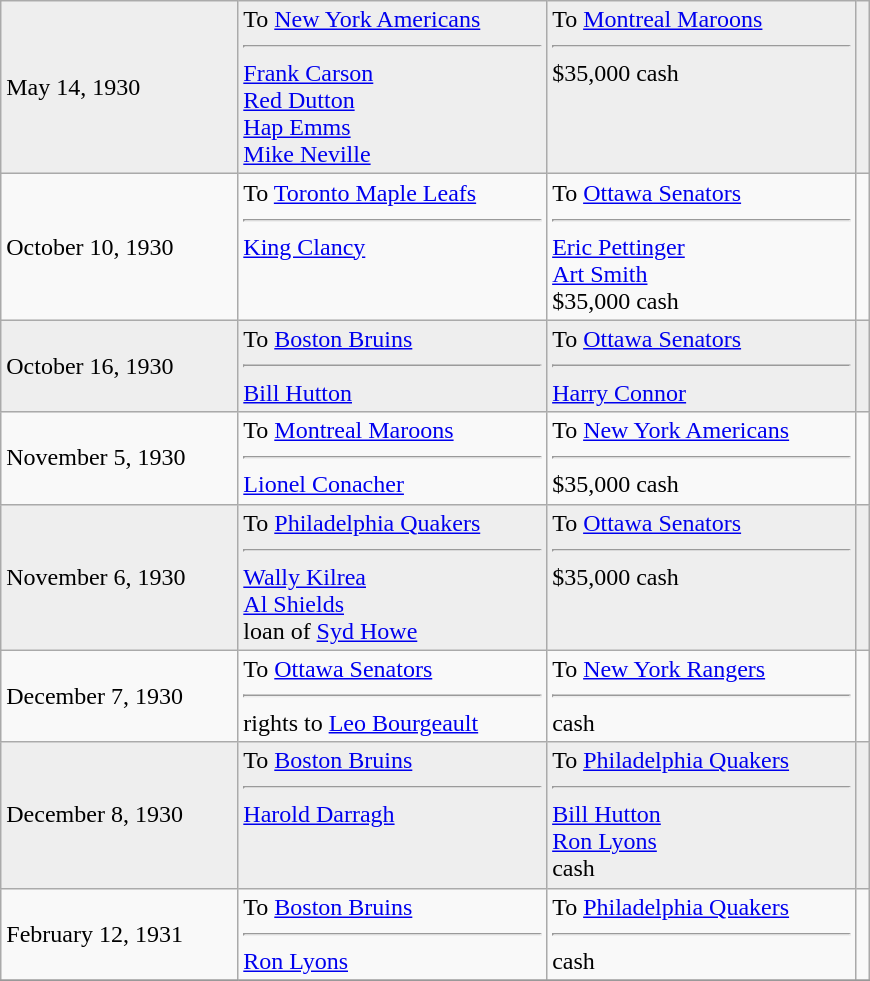<table class="wikitable" style="border:1px solid #999999; width:580px;">
<tr bgcolor="eeeeee">
<td>May 14, 1930</td>
<td valign="top">To <a href='#'>New York Americans</a><hr><a href='#'>Frank Carson</a><br><a href='#'>Red Dutton</a><br><a href='#'>Hap Emms</a><br><a href='#'>Mike Neville</a></td>
<td valign="top">To <a href='#'>Montreal Maroons</a> <hr>$35,000 cash</td>
<td></td>
</tr>
<tr>
<td>October 10, 1930</td>
<td valign="top">To <a href='#'>Toronto Maple Leafs</a><hr><a href='#'>King Clancy</a></td>
<td valign="top">To <a href='#'>Ottawa Senators</a><hr><a href='#'>Eric Pettinger</a><br><a href='#'>Art Smith</a><br>$35,000 cash</td>
<td></td>
</tr>
<tr bgcolor="eeeeee">
<td>October 16, 1930</td>
<td valign="top">To <a href='#'>Boston Bruins</a><hr><a href='#'>Bill Hutton</a></td>
<td valign="top">To <a href='#'>Ottawa Senators</a> <hr><a href='#'>Harry Connor</a></td>
<td></td>
</tr>
<tr>
<td>November 5, 1930</td>
<td valign="top">To <a href='#'>Montreal Maroons</a><hr><a href='#'>Lionel Conacher</a></td>
<td valign="top">To <a href='#'>New York Americans</a> <hr>$35,000 cash</td>
<td></td>
</tr>
<tr bgcolor="eeeeee">
<td>November 6, 1930</td>
<td valign="top">To <a href='#'>Philadelphia Quakers</a><hr><a href='#'>Wally Kilrea</a><br><a href='#'>Al Shields</a><br>loan of <a href='#'>Syd Howe</a></td>
<td valign="top">To <a href='#'>Ottawa Senators</a> <hr>$35,000 cash</td>
<td></td>
</tr>
<tr>
<td>December 7, 1930</td>
<td valign="top">To <a href='#'>Ottawa Senators</a><hr>rights to <a href='#'>Leo Bourgeault</a></td>
<td valign="top">To <a href='#'>New York Rangers</a> <hr>cash</td>
<td></td>
</tr>
<tr bgcolor="eeeeee">
<td>December 8, 1930</td>
<td valign="top">To <a href='#'>Boston Bruins</a><hr><a href='#'>Harold Darragh</a></td>
<td valign="top">To <a href='#'>Philadelphia Quakers</a><hr><a href='#'>Bill Hutton</a><br><a href='#'>Ron Lyons</a><br>cash</td>
<td></td>
</tr>
<tr>
<td>February 12, 1931</td>
<td valign="top">To <a href='#'>Boston Bruins</a><hr><a href='#'>Ron Lyons</a></td>
<td valign="top">To <a href='#'>Philadelphia Quakers</a> <hr>cash</td>
<td></td>
</tr>
<tr bgcolor="eeeeee">
</tr>
</table>
